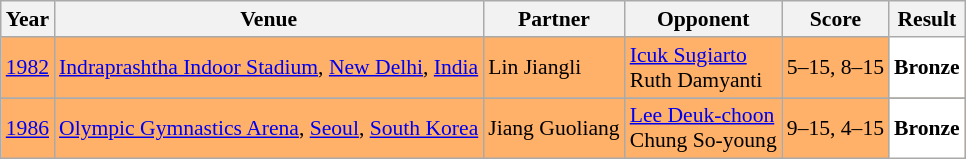<table class="sortable wikitable" style="font-size: 90%;">
<tr>
<th>Year</th>
<th>Venue</th>
<th>Partner</th>
<th>Opponent</th>
<th>Score</th>
<th>Result</th>
</tr>
<tr style="background:#FFB069">
<td align="center"><a href='#'>1982</a></td>
<td align="left"><a href='#'>Indraprashtha Indoor Stadium</a>, <a href='#'>New Delhi</a>, <a href='#'>India</a></td>
<td align="left"> Lin Jiangli</td>
<td align="left"> <a href='#'>Icuk Sugiarto</a><br> Ruth Damyanti</td>
<td align="left">5–15, 8–15</td>
<td style="text-align:left; background: white"> <strong>Bronze</strong></td>
</tr>
<tr>
</tr>
<tr style="background:#FFB069">
<td align="center"><a href='#'>1986</a></td>
<td align="left"><a href='#'>Olympic Gymnastics Arena</a>, <a href='#'>Seoul</a>, <a href='#'>South Korea</a></td>
<td align="left"> Jiang Guoliang</td>
<td align="left"> <a href='#'>Lee Deuk-choon</a><br> Chung So-young</td>
<td align="left">9–15, 4–15</td>
<td style="text-align:left; background: white"> <strong>Bronze</strong></td>
</tr>
</table>
